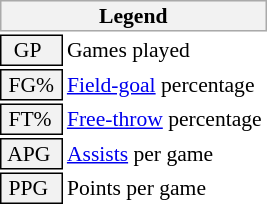<table class="toccolours" style="font-size: 90%; white-space: nowrap;">
<tr>
<th colspan="6" style="background:#f2f2f2; border:1px solid #aaa;">Legend</th>
</tr>
<tr>
<td style="background:#f2f2f2; border:1px solid black;">  GP</td>
<td>Games played</td>
</tr>
<tr>
<td style="background:#f2f2f2; border:1px solid black;"> FG% </td>
<td style="padding-right: 8px"><a href='#'>Field-goal</a> percentage</td>
</tr>
<tr>
<td style="background:#f2f2f2; border:1px solid black;"> FT% </td>
<td><a href='#'>Free-throw</a> percentage</td>
</tr>
<tr>
<td style="background:#f2f2f2; border:1px solid black;"> APG </td>
<td><a href='#'>Assists</a> per game</td>
</tr>
<tr>
<td style="background:#f2f2f2; border:1px solid black;"> PPG </td>
<td>Points per game</td>
</tr>
<tr>
</tr>
</table>
